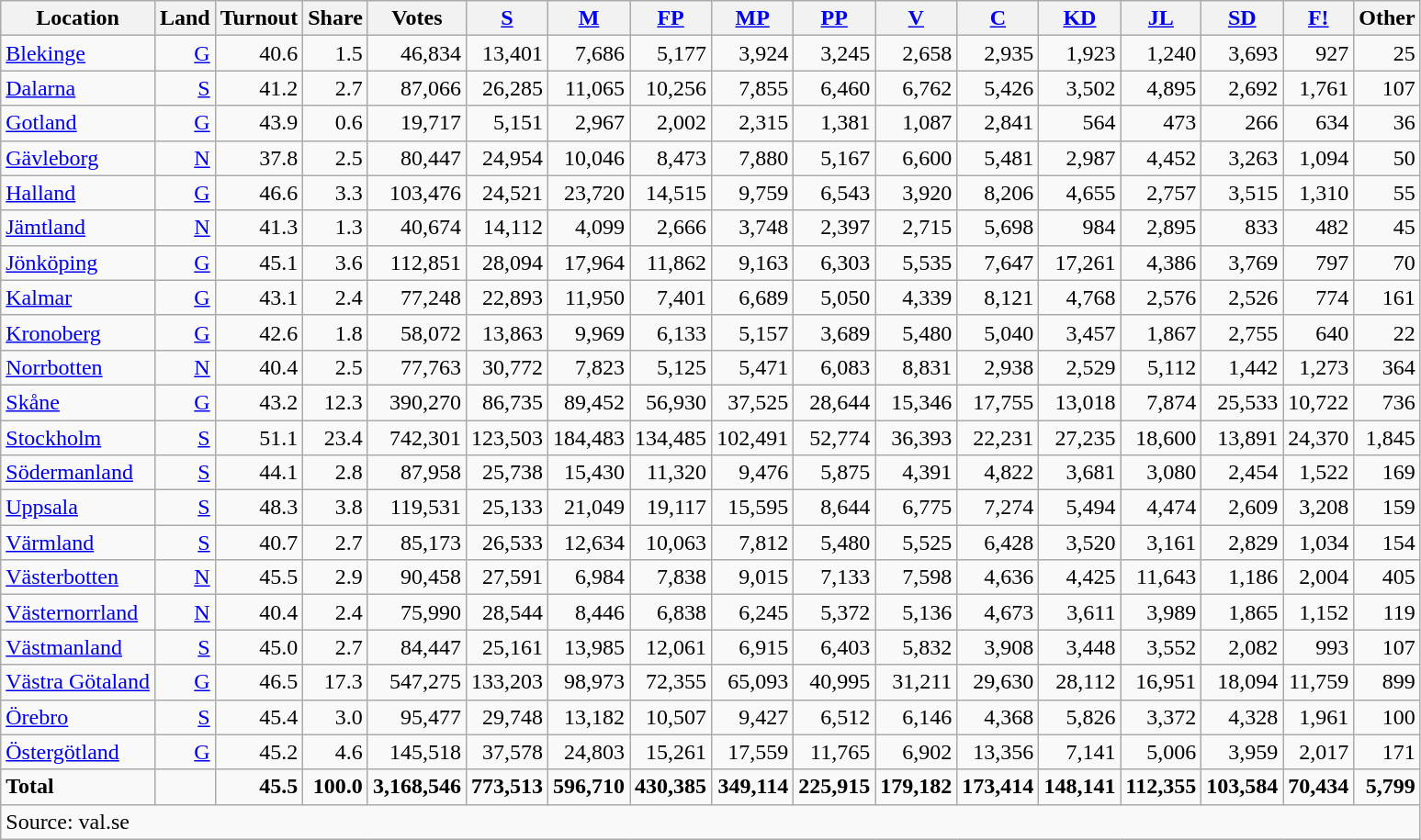<table class="wikitable sortable" style=text-align:right>
<tr>
<th>Location</th>
<th>Land</th>
<th>Turnout</th>
<th>Share</th>
<th>Votes</th>
<th><a href='#'>S</a></th>
<th><a href='#'>M</a></th>
<th><a href='#'>FP</a></th>
<th><a href='#'>MP</a></th>
<th><a href='#'>PP</a></th>
<th><a href='#'>V</a></th>
<th><a href='#'>C</a></th>
<th><a href='#'>KD</a></th>
<th><a href='#'>JL</a></th>
<th><a href='#'>SD</a></th>
<th><a href='#'>F!</a></th>
<th>Other</th>
</tr>
<tr>
<td align=left><a href='#'>Blekinge</a></td>
<td><a href='#'>G</a></td>
<td>40.6</td>
<td>1.5</td>
<td>46,834</td>
<td>13,401</td>
<td>7,686</td>
<td>5,177</td>
<td>3,924</td>
<td>3,245</td>
<td>2,658</td>
<td>2,935</td>
<td>1,923</td>
<td>1,240</td>
<td>3,693</td>
<td>927</td>
<td>25</td>
</tr>
<tr>
<td align=left><a href='#'>Dalarna</a></td>
<td><a href='#'>S</a></td>
<td>41.2</td>
<td>2.7</td>
<td>87,066</td>
<td>26,285</td>
<td>11,065</td>
<td>10,256</td>
<td>7,855</td>
<td>6,460</td>
<td>6,762</td>
<td>5,426</td>
<td>3,502</td>
<td>4,895</td>
<td>2,692</td>
<td>1,761</td>
<td>107</td>
</tr>
<tr>
<td align=left><a href='#'>Gotland</a></td>
<td><a href='#'>G</a></td>
<td>43.9</td>
<td>0.6</td>
<td>19,717</td>
<td>5,151</td>
<td>2,967</td>
<td>2,002</td>
<td>2,315</td>
<td>1,381</td>
<td>1,087</td>
<td>2,841</td>
<td>564</td>
<td>473</td>
<td>266</td>
<td>634</td>
<td>36</td>
</tr>
<tr>
<td align=left><a href='#'>Gävleborg</a></td>
<td><a href='#'>N</a></td>
<td>37.8</td>
<td>2.5</td>
<td>80,447</td>
<td>24,954</td>
<td>10,046</td>
<td>8,473</td>
<td>7,880</td>
<td>5,167</td>
<td>6,600</td>
<td>5,481</td>
<td>2,987</td>
<td>4,452</td>
<td>3,263</td>
<td>1,094</td>
<td>50</td>
</tr>
<tr>
<td align=left><a href='#'>Halland</a></td>
<td><a href='#'>G</a></td>
<td>46.6</td>
<td>3.3</td>
<td>103,476</td>
<td>24,521</td>
<td>23,720</td>
<td>14,515</td>
<td>9,759</td>
<td>6,543</td>
<td>3,920</td>
<td>8,206</td>
<td>4,655</td>
<td>2,757</td>
<td>3,515</td>
<td>1,310</td>
<td>55</td>
</tr>
<tr>
<td align=left><a href='#'>Jämtland</a></td>
<td><a href='#'>N</a></td>
<td>41.3</td>
<td>1.3</td>
<td>40,674</td>
<td>14,112</td>
<td>4,099</td>
<td>2,666</td>
<td>3,748</td>
<td>2,397</td>
<td>2,715</td>
<td>5,698</td>
<td>984</td>
<td>2,895</td>
<td>833</td>
<td>482</td>
<td>45</td>
</tr>
<tr>
<td align=left><a href='#'>Jönköping</a></td>
<td><a href='#'>G</a></td>
<td>45.1</td>
<td>3.6</td>
<td>112,851</td>
<td>28,094</td>
<td>17,964</td>
<td>11,862</td>
<td>9,163</td>
<td>6,303</td>
<td>5,535</td>
<td>7,647</td>
<td>17,261</td>
<td>4,386</td>
<td>3,769</td>
<td>797</td>
<td>70</td>
</tr>
<tr>
<td align=left><a href='#'>Kalmar</a></td>
<td><a href='#'>G</a></td>
<td>43.1</td>
<td>2.4</td>
<td>77,248</td>
<td>22,893</td>
<td>11,950</td>
<td>7,401</td>
<td>6,689</td>
<td>5,050</td>
<td>4,339</td>
<td>8,121</td>
<td>4,768</td>
<td>2,576</td>
<td>2,526</td>
<td>774</td>
<td>161</td>
</tr>
<tr>
<td align=left><a href='#'>Kronoberg</a></td>
<td><a href='#'>G</a></td>
<td>42.6</td>
<td>1.8</td>
<td>58,072</td>
<td>13,863</td>
<td>9,969</td>
<td>6,133</td>
<td>5,157</td>
<td>3,689</td>
<td>5,480</td>
<td>5,040</td>
<td>3,457</td>
<td>1,867</td>
<td>2,755</td>
<td>640</td>
<td>22</td>
</tr>
<tr>
<td align=left><a href='#'>Norrbotten</a></td>
<td><a href='#'>N</a></td>
<td>40.4</td>
<td>2.5</td>
<td>77,763</td>
<td>30,772</td>
<td>7,823</td>
<td>5,125</td>
<td>5,471</td>
<td>6,083</td>
<td>8,831</td>
<td>2,938</td>
<td>2,529</td>
<td>5,112</td>
<td>1,442</td>
<td>1,273</td>
<td>364</td>
</tr>
<tr>
<td align=left><a href='#'>Skåne</a></td>
<td><a href='#'>G</a></td>
<td>43.2</td>
<td>12.3</td>
<td>390,270</td>
<td>86,735</td>
<td>89,452</td>
<td>56,930</td>
<td>37,525</td>
<td>28,644</td>
<td>15,346</td>
<td>17,755</td>
<td>13,018</td>
<td>7,874</td>
<td>25,533</td>
<td>10,722</td>
<td>736</td>
</tr>
<tr>
<td align=left><a href='#'>Stockholm</a></td>
<td><a href='#'>S</a></td>
<td>51.1</td>
<td>23.4</td>
<td>742,301</td>
<td>123,503</td>
<td>184,483</td>
<td>134,485</td>
<td>102,491</td>
<td>52,774</td>
<td>36,393</td>
<td>22,231</td>
<td>27,235</td>
<td>18,600</td>
<td>13,891</td>
<td>24,370</td>
<td>1,845</td>
</tr>
<tr>
<td align=left><a href='#'>Södermanland</a></td>
<td><a href='#'>S</a></td>
<td>44.1</td>
<td>2.8</td>
<td>87,958</td>
<td>25,738</td>
<td>15,430</td>
<td>11,320</td>
<td>9,476</td>
<td>5,875</td>
<td>4,391</td>
<td>4,822</td>
<td>3,681</td>
<td>3,080</td>
<td>2,454</td>
<td>1,522</td>
<td>169</td>
</tr>
<tr>
<td align=left><a href='#'>Uppsala</a></td>
<td><a href='#'>S</a></td>
<td>48.3</td>
<td>3.8</td>
<td>119,531</td>
<td>25,133</td>
<td>21,049</td>
<td>19,117</td>
<td>15,595</td>
<td>8,644</td>
<td>6,775</td>
<td>7,274</td>
<td>5,494</td>
<td>4,474</td>
<td>2,609</td>
<td>3,208</td>
<td>159</td>
</tr>
<tr>
<td align=left><a href='#'>Värmland</a></td>
<td><a href='#'>S</a></td>
<td>40.7</td>
<td>2.7</td>
<td>85,173</td>
<td>26,533</td>
<td>12,634</td>
<td>10,063</td>
<td>7,812</td>
<td>5,480</td>
<td>5,525</td>
<td>6,428</td>
<td>3,520</td>
<td>3,161</td>
<td>2,829</td>
<td>1,034</td>
<td>154</td>
</tr>
<tr>
<td align=left><a href='#'>Västerbotten</a></td>
<td><a href='#'>N</a></td>
<td>45.5</td>
<td>2.9</td>
<td>90,458</td>
<td>27,591</td>
<td>6,984</td>
<td>7,838</td>
<td>9,015</td>
<td>7,133</td>
<td>7,598</td>
<td>4,636</td>
<td>4,425</td>
<td>11,643</td>
<td>1,186</td>
<td>2,004</td>
<td>405</td>
</tr>
<tr>
<td align=left><a href='#'>Västernorrland</a></td>
<td><a href='#'>N</a></td>
<td>40.4</td>
<td>2.4</td>
<td>75,990</td>
<td>28,544</td>
<td>8,446</td>
<td>6,838</td>
<td>6,245</td>
<td>5,372</td>
<td>5,136</td>
<td>4,673</td>
<td>3,611</td>
<td>3,989</td>
<td>1,865</td>
<td>1,152</td>
<td>119</td>
</tr>
<tr>
<td align=left><a href='#'>Västmanland</a></td>
<td><a href='#'>S</a></td>
<td>45.0</td>
<td>2.7</td>
<td>84,447</td>
<td>25,161</td>
<td>13,985</td>
<td>12,061</td>
<td>6,915</td>
<td>6,403</td>
<td>5,832</td>
<td>3,908</td>
<td>3,448</td>
<td>3,552</td>
<td>2,082</td>
<td>993</td>
<td>107</td>
</tr>
<tr>
<td align=left><a href='#'>Västra Götaland</a></td>
<td><a href='#'>G</a></td>
<td>46.5</td>
<td>17.3</td>
<td>547,275</td>
<td>133,203</td>
<td>98,973</td>
<td>72,355</td>
<td>65,093</td>
<td>40,995</td>
<td>31,211</td>
<td>29,630</td>
<td>28,112</td>
<td>16,951</td>
<td>18,094</td>
<td>11,759</td>
<td>899</td>
</tr>
<tr>
<td align=left><a href='#'>Örebro</a></td>
<td><a href='#'>S</a></td>
<td>45.4</td>
<td>3.0</td>
<td>95,477</td>
<td>29,748</td>
<td>13,182</td>
<td>10,507</td>
<td>9,427</td>
<td>6,512</td>
<td>6,146</td>
<td>4,368</td>
<td>5,826</td>
<td>3,372</td>
<td>4,328</td>
<td>1,961</td>
<td>100</td>
</tr>
<tr>
<td align=left><a href='#'>Östergötland</a></td>
<td><a href='#'>G</a></td>
<td>45.2</td>
<td>4.6</td>
<td>145,518</td>
<td>37,578</td>
<td>24,803</td>
<td>15,261</td>
<td>17,559</td>
<td>11,765</td>
<td>6,902</td>
<td>13,356</td>
<td>7,141</td>
<td>5,006</td>
<td>3,959</td>
<td>2,017</td>
<td>171</td>
</tr>
<tr>
<td align=left><strong>Total</strong></td>
<td></td>
<td><strong>45.5</strong></td>
<td><strong>100.0</strong></td>
<td><strong>3,168,546</strong></td>
<td><strong>773,513</strong></td>
<td><strong>596,710</strong></td>
<td><strong>430,385</strong></td>
<td><strong>349,114</strong></td>
<td><strong>225,915</strong></td>
<td><strong>179,182</strong></td>
<td><strong>173,414</strong></td>
<td><strong>148,141</strong></td>
<td><strong>112,355</strong></td>
<td><strong>103,584</strong></td>
<td><strong>70,434</strong></td>
<td><strong>5,799</strong></td>
</tr>
<tr>
<td align=left colspan=17>Source: val.se </td>
</tr>
</table>
